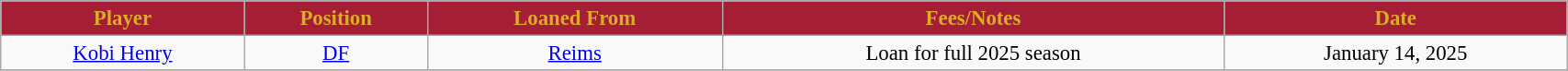<table class="wikitable sortable" style="width:90%; text-align:center; font-size:95%;">
<tr>
<th style="background:#A51E36; color:#DAAC27; text-align:center;"><strong>Player </strong></th>
<th style="background:#A51E36; color:#DAAC27; text-align:center;"><strong>Position </strong></th>
<th style="background:#A51E36; color:#DAAC27; text-align:center;"><strong>Loaned From</strong></th>
<th style="background:#A51E36; color:#DAAC27; text-align:center;"><strong>Fees/Notes </strong></th>
<th style="background:#A51E36; color:#DAAC27; text-align:center;"><strong>Date</strong></th>
</tr>
<tr>
<td> <a href='#'>Kobi Henry</a></td>
<td style="text-align:center;"><a href='#'>DF</a></td>
<td> <a href='#'>Reims</a></td>
<td>Loan for full 2025 season</td>
<td>January 14, 2025</td>
</tr>
<tr>
</tr>
</table>
